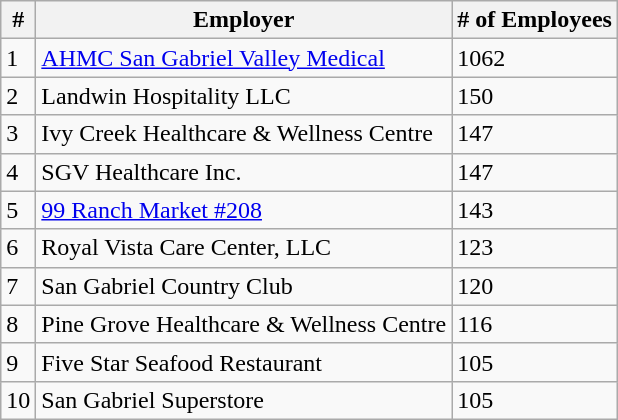<table class="wikitable">
<tr>
<th>#</th>
<th>Employer</th>
<th># of Employees</th>
</tr>
<tr>
<td>1</td>
<td><a href='#'>AHMC San Gabriel Valley Medical</a></td>
<td>1062</td>
</tr>
<tr>
<td>2</td>
<td>Landwin Hospitality LLC</td>
<td>150</td>
</tr>
<tr>
<td>3</td>
<td>Ivy Creek Healthcare & Wellness Centre</td>
<td>147</td>
</tr>
<tr>
<td>4</td>
<td>SGV Healthcare Inc.</td>
<td>147</td>
</tr>
<tr>
<td>5</td>
<td><a href='#'>99 Ranch Market #208</a></td>
<td>143</td>
</tr>
<tr>
<td>6</td>
<td>Royal Vista Care Center, LLC</td>
<td>123</td>
</tr>
<tr>
<td>7</td>
<td>San Gabriel Country Club</td>
<td>120</td>
</tr>
<tr>
<td>8</td>
<td>Pine Grove Healthcare & Wellness Centre</td>
<td>116</td>
</tr>
<tr>
<td>9</td>
<td>Five Star Seafood Restaurant</td>
<td>105</td>
</tr>
<tr>
<td>10</td>
<td>San Gabriel Superstore</td>
<td>105</td>
</tr>
</table>
